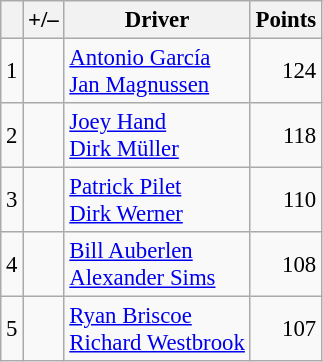<table class="wikitable" style="font-size: 95%;">
<tr>
<th scope="col"></th>
<th scope="col">+/–</th>
<th scope="col">Driver</th>
<th scope="col">Points</th>
</tr>
<tr>
<td align=center>1</td>
<td align="left"></td>
<td> <a href='#'>Antonio García</a><br> <a href='#'>Jan Magnussen</a></td>
<td align=right>124</td>
</tr>
<tr>
<td align=center>2</td>
<td align="left"></td>
<td> <a href='#'>Joey Hand</a><br> <a href='#'>Dirk Müller</a></td>
<td align=right>118</td>
</tr>
<tr>
<td align=center>3</td>
<td align="left"></td>
<td> <a href='#'>Patrick Pilet</a><br> <a href='#'>Dirk Werner</a></td>
<td align=right>110</td>
</tr>
<tr>
<td align=center>4</td>
<td align="left"></td>
<td> <a href='#'>Bill Auberlen</a><br> <a href='#'>Alexander Sims</a></td>
<td align=right>108</td>
</tr>
<tr>
<td align=center>5</td>
<td align="left"></td>
<td> <a href='#'>Ryan Briscoe</a><br> <a href='#'>Richard Westbrook</a></td>
<td align=right>107</td>
</tr>
</table>
